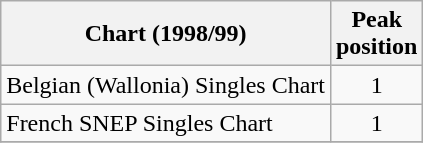<table class="wikitable sortable">
<tr>
<th>Chart (1998/99)</th>
<th>Peak<br>position</th>
</tr>
<tr>
<td>Belgian (Wallonia) Singles Chart</td>
<td align="center">1</td>
</tr>
<tr>
<td>French SNEP Singles Chart</td>
<td align="center">1</td>
</tr>
<tr>
</tr>
</table>
